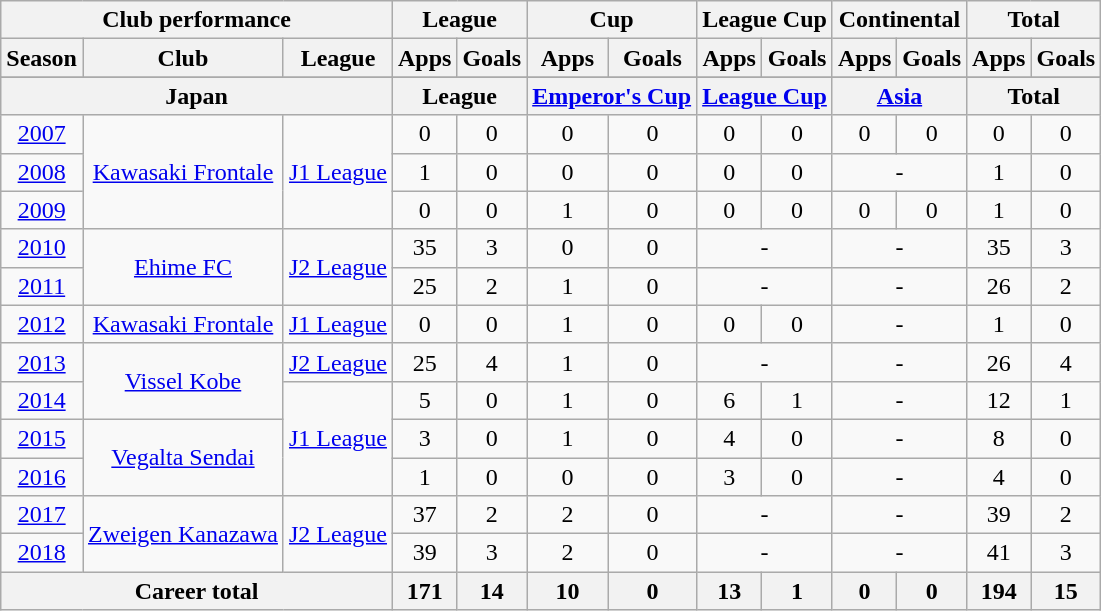<table class="wikitable" style="text-align:center">
<tr>
<th colspan=3>Club performance</th>
<th colspan=2>League</th>
<th colspan=2>Cup</th>
<th colspan=2>League Cup</th>
<th colspan=2>Continental</th>
<th colspan=2>Total</th>
</tr>
<tr>
<th>Season</th>
<th>Club</th>
<th>League</th>
<th>Apps</th>
<th>Goals</th>
<th>Apps</th>
<th>Goals</th>
<th>Apps</th>
<th>Goals</th>
<th>Apps</th>
<th>Goals</th>
<th>Apps</th>
<th>Goals</th>
</tr>
<tr>
</tr>
<tr>
<th colspan=3>Japan</th>
<th colspan=2>League</th>
<th colspan=2><a href='#'>Emperor's Cup</a></th>
<th colspan=2><a href='#'>League Cup</a></th>
<th colspan=2><a href='#'>Asia</a></th>
<th colspan=2>Total</th>
</tr>
<tr>
<td><a href='#'>2007</a></td>
<td rowspan="3"><a href='#'>Kawasaki Frontale</a></td>
<td rowspan="3"><a href='#'>J1 League</a></td>
<td>0</td>
<td>0</td>
<td>0</td>
<td>0</td>
<td>0</td>
<td>0</td>
<td>0</td>
<td>0</td>
<td>0</td>
<td>0</td>
</tr>
<tr>
<td><a href='#'>2008</a></td>
<td>1</td>
<td>0</td>
<td>0</td>
<td>0</td>
<td>0</td>
<td>0</td>
<td colspan="2">-</td>
<td>1</td>
<td>0</td>
</tr>
<tr>
<td><a href='#'>2009</a></td>
<td>0</td>
<td>0</td>
<td>1</td>
<td>0</td>
<td>0</td>
<td>0</td>
<td>0</td>
<td>0</td>
<td>1</td>
<td>0</td>
</tr>
<tr>
<td><a href='#'>2010</a></td>
<td rowspan=2><a href='#'>Ehime FC</a></td>
<td rowspan=2><a href='#'>J2 League</a></td>
<td>35</td>
<td>3</td>
<td>0</td>
<td>0</td>
<td colspan="2">-</td>
<td colspan="2">-</td>
<td>35</td>
<td>3</td>
</tr>
<tr>
<td><a href='#'>2011</a></td>
<td>25</td>
<td>2</td>
<td>1</td>
<td>0</td>
<td colspan="2">-</td>
<td colspan="2">-</td>
<td>26</td>
<td>2</td>
</tr>
<tr>
<td><a href='#'>2012</a></td>
<td><a href='#'>Kawasaki Frontale</a></td>
<td><a href='#'>J1 League</a></td>
<td>0</td>
<td>0</td>
<td>1</td>
<td>0</td>
<td>0</td>
<td>0</td>
<td colspan="2">-</td>
<td>1</td>
<td>0</td>
</tr>
<tr>
<td><a href='#'>2013</a></td>
<td rowspan=2><a href='#'>Vissel Kobe</a></td>
<td><a href='#'>J2 League</a></td>
<td>25</td>
<td>4</td>
<td>1</td>
<td>0</td>
<td colspan="2">-</td>
<td colspan="2">-</td>
<td>26</td>
<td>4</td>
</tr>
<tr>
<td><a href='#'>2014</a></td>
<td rowspan=3><a href='#'>J1 League</a></td>
<td>5</td>
<td>0</td>
<td>1</td>
<td>0</td>
<td>6</td>
<td>1</td>
<td colspan="2">-</td>
<td>12</td>
<td>1</td>
</tr>
<tr>
<td><a href='#'>2015</a></td>
<td rowspan="2"><a href='#'>Vegalta Sendai</a></td>
<td>3</td>
<td>0</td>
<td>1</td>
<td>0</td>
<td>4</td>
<td>0</td>
<td colspan="2">-</td>
<td>8</td>
<td>0</td>
</tr>
<tr>
<td><a href='#'>2016</a></td>
<td>1</td>
<td>0</td>
<td>0</td>
<td>0</td>
<td>3</td>
<td>0</td>
<td colspan="2">-</td>
<td>4</td>
<td>0</td>
</tr>
<tr>
<td><a href='#'>2017</a></td>
<td rowspan="2"><a href='#'>Zweigen Kanazawa</a></td>
<td rowspan="2"><a href='#'>J2 League</a></td>
<td>37</td>
<td>2</td>
<td>2</td>
<td>0</td>
<td colspan="2">-</td>
<td colspan="2">-</td>
<td>39</td>
<td>2</td>
</tr>
<tr>
<td><a href='#'>2018</a></td>
<td>39</td>
<td>3</td>
<td>2</td>
<td>0</td>
<td colspan="2">-</td>
<td colspan="2">-</td>
<td>41</td>
<td>3</td>
</tr>
<tr>
<th colspan=3>Career total</th>
<th>171</th>
<th>14</th>
<th>10</th>
<th>0</th>
<th>13</th>
<th>1</th>
<th>0</th>
<th>0</th>
<th>194</th>
<th>15</th>
</tr>
</table>
